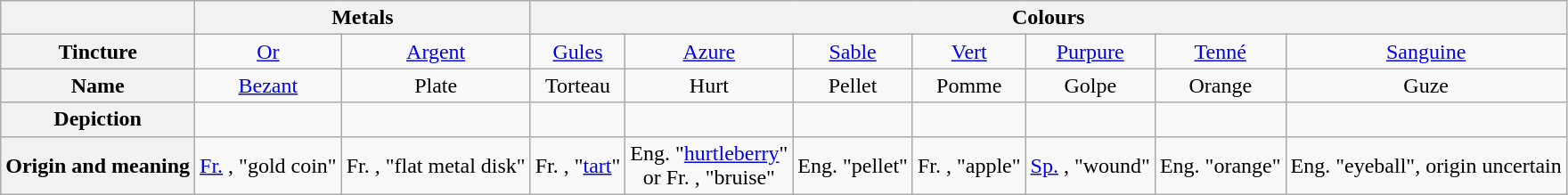<table class="wikitable" style="text-align:center;">
<tr>
<th colspan="1"></th>
<th colspan="2">Metals</th>
<th colspan="7">Colours</th>
</tr>
<tr>
<th scope="row">Tincture</th>
<td><a href='#'>Or</a></td>
<td><a href='#'>Argent</a></td>
<td><a href='#'>Gules</a></td>
<td><a href='#'>Azure</a></td>
<td><a href='#'>Sable</a></td>
<td><a href='#'>Vert</a></td>
<td><a href='#'>Purpure</a></td>
<td><a href='#'>Tenné</a></td>
<td><a href='#'>Sanguine</a></td>
</tr>
<tr>
<th scope="row">Name</th>
<td><a href='#'>Bezant</a></td>
<td>Plate</td>
<td>Torteau</td>
<td>Hurt</td>
<td>Pellet</td>
<td>Pomme</td>
<td>Golpe</td>
<td>Orange</td>
<td>Guze</td>
</tr>
<tr>
<th scope="row">Depiction</th>
<td></td>
<td></td>
<td></td>
<td></td>
<td></td>
<td></td>
<td></td>
<td></td>
<td></td>
</tr>
<tr>
<th scope="row">Origin and meaning</th>
<td><a href='#'>Fr.</a> , "gold coin"</td>
<td>Fr. , "flat metal disk"</td>
<td>Fr. , "<a href='#'>tart</a>"</td>
<td>Eng. "<a href='#'>hurtleberry</a>"<br> or Fr. , "bruise"</td>
<td>Eng. "pellet"</td>
<td>Fr. , "apple"</td>
<td><a href='#'>Sp.</a> , "wound"</td>
<td>Eng. "orange"</td>
<td>Eng. "eyeball", origin uncertain</td>
</tr>
</table>
